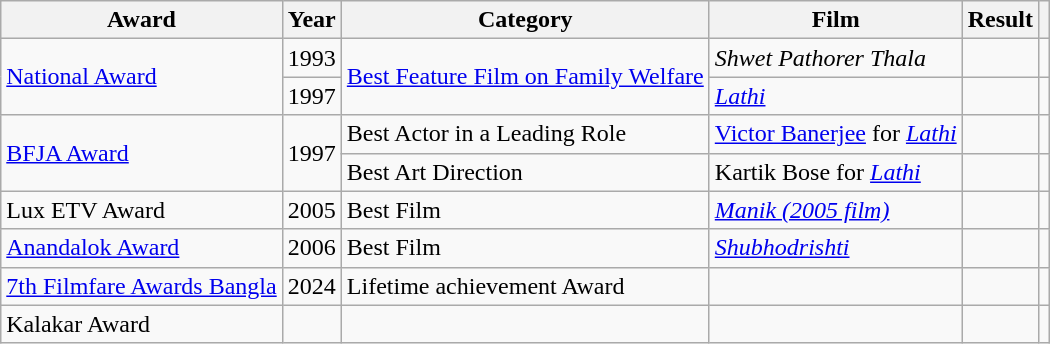<table class="wikitable">
<tr>
<th>Award</th>
<th>Year</th>
<th>Category</th>
<th>Film</th>
<th>Result</th>
<th></th>
</tr>
<tr>
<td rowspan="2"><a href='#'>National Award</a></td>
<td>1993</td>
<td rowspan="2"><a href='#'>Best Feature Film on Family Welfare</a></td>
<td><em>Shwet Pathorer Thala</em></td>
<td></td>
<td></td>
</tr>
<tr>
<td>1997</td>
<td><em><a href='#'>Lathi</a></em></td>
<td></td>
<td></td>
</tr>
<tr>
<td rowspan="2"><a href='#'>BFJA Award</a></td>
<td rowspan="2">1997</td>
<td>Best Actor in a Leading Role</td>
<td><a href='#'>Victor Banerjee</a> for <em><a href='#'>Lathi</a></em></td>
<td></td>
<td></td>
</tr>
<tr>
<td>Best Art Direction</td>
<td>Kartik Bose for <em><a href='#'>Lathi</a></em></td>
<td></td>
<td></td>
</tr>
<tr>
<td>Lux ETV Award</td>
<td>2005</td>
<td>Best Film</td>
<td><em><a href='#'>Manik (2005 film)</a></em></td>
<td></td>
<td></td>
</tr>
<tr>
<td><a href='#'>Anandalok Award</a></td>
<td>2006</td>
<td>Best Film</td>
<td><em><a href='#'>Shubhodrishti</a></em></td>
<td></td>
<td></td>
</tr>
<tr>
<td><a href='#'>7th Filmfare Awards Bangla</a></td>
<td>2024</td>
<td>Lifetime achievement Award</td>
<td></td>
<td></td>
<td></td>
</tr>
<tr>
<td>Kalakar Award</td>
<td></td>
<td></td>
<td></td>
<td></td>
<td></td>
</tr>
</table>
